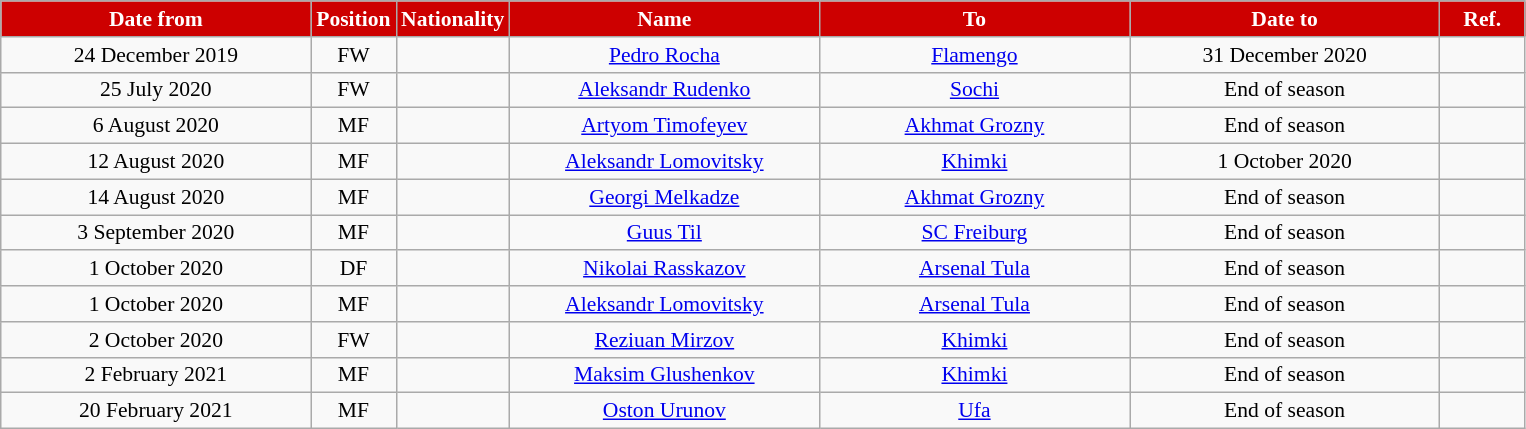<table class="wikitable" style="text-align:center; font-size:90%; ">
<tr>
<th style="background:#CD0000; color:white; width:200px;">Date from</th>
<th style="background:#CD0000; color:white; width:50px;">Position</th>
<th style="background:#CD0000; color:white; width:50px;">Nationality</th>
<th style="background:#CD0000; color:white; width:200px;">Name</th>
<th style="background:#CD0000; color:white; width:200px;">To</th>
<th style="background:#CD0000; color:white; width:200px;">Date to</th>
<th style="background:#CD0000; color:white; width:50px;">Ref.</th>
</tr>
<tr>
<td>24 December 2019</td>
<td>FW</td>
<td></td>
<td><a href='#'>Pedro Rocha</a></td>
<td><a href='#'>Flamengo</a></td>
<td>31 December 2020</td>
<td></td>
</tr>
<tr>
<td>25 July 2020</td>
<td>FW</td>
<td></td>
<td><a href='#'>Aleksandr Rudenko</a></td>
<td><a href='#'>Sochi</a></td>
<td>End of season</td>
<td></td>
</tr>
<tr>
<td>6 August 2020</td>
<td>MF</td>
<td></td>
<td><a href='#'>Artyom Timofeyev</a></td>
<td><a href='#'>Akhmat Grozny</a></td>
<td>End of season</td>
<td></td>
</tr>
<tr>
<td>12 August 2020</td>
<td>MF</td>
<td></td>
<td><a href='#'>Aleksandr Lomovitsky</a></td>
<td><a href='#'>Khimki</a></td>
<td>1 October 2020</td>
<td></td>
</tr>
<tr>
<td>14 August 2020</td>
<td>MF</td>
<td></td>
<td><a href='#'>Georgi Melkadze</a></td>
<td><a href='#'>Akhmat Grozny</a></td>
<td>End of season</td>
<td></td>
</tr>
<tr>
<td>3 September 2020</td>
<td>MF</td>
<td></td>
<td><a href='#'>Guus Til</a></td>
<td><a href='#'>SC Freiburg</a></td>
<td>End of season</td>
<td></td>
</tr>
<tr>
<td>1 October 2020</td>
<td>DF</td>
<td></td>
<td><a href='#'>Nikolai Rasskazov</a></td>
<td><a href='#'>Arsenal Tula</a></td>
<td>End of season</td>
<td></td>
</tr>
<tr>
<td>1 October 2020</td>
<td>MF</td>
<td></td>
<td><a href='#'>Aleksandr Lomovitsky</a></td>
<td><a href='#'>Arsenal Tula</a></td>
<td>End of season</td>
<td></td>
</tr>
<tr>
<td>2 October 2020</td>
<td>FW</td>
<td></td>
<td><a href='#'>Reziuan Mirzov</a></td>
<td><a href='#'>Khimki</a></td>
<td>End of season</td>
<td></td>
</tr>
<tr>
<td>2 February 2021</td>
<td>MF</td>
<td></td>
<td><a href='#'>Maksim Glushenkov</a></td>
<td><a href='#'>Khimki</a></td>
<td>End of season</td>
<td></td>
</tr>
<tr>
<td>20 February 2021</td>
<td>MF</td>
<td></td>
<td><a href='#'>Oston Urunov</a></td>
<td><a href='#'>Ufa</a></td>
<td>End of season</td>
<td></td>
</tr>
</table>
